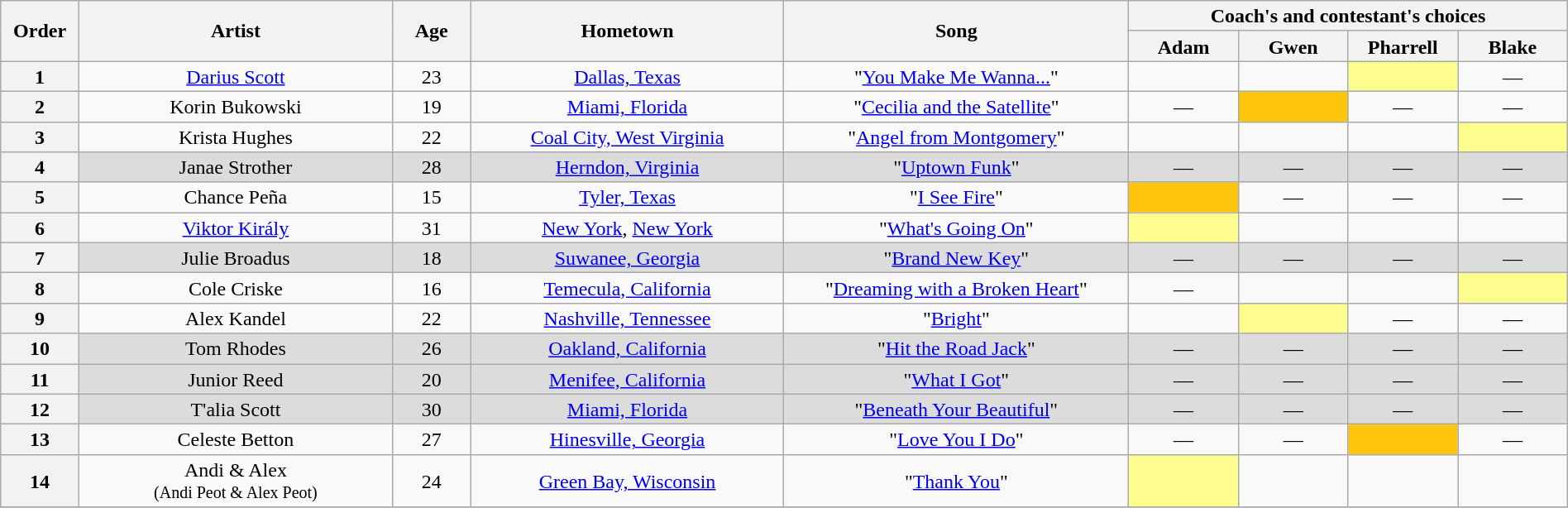<table class="wikitable" style="text-align:center; line-height:17px; width:100%;">
<tr>
<th scope="col" rowspan="2" style="width:05%;">Order</th>
<th scope="col" rowspan="2" style="width:20%;">Artist</th>
<th scope="col" rowspan="2" style="width:05%;">Age</th>
<th scope="col" rowspan="2" style="width:20%;">Hometown</th>
<th scope="col" rowspan="2" style="width:22%;">Song</th>
<th scope="col" colspan="4" style="width:28%;">Coach's and contestant's choices</th>
</tr>
<tr>
<th style="width:07%;">Adam</th>
<th style="width:07%;">Gwen</th>
<th style="width:07%;">Pharrell</th>
<th style="width:07%;">Blake</th>
</tr>
<tr>
<th>1</th>
<td><a href='#'>Darius Scott</a></td>
<td>23</td>
<td><a href='#'>Dallas, Texas</a></td>
<td>"<a href='#'>You Make Me Wanna...</a>"</td>
<td><strong></strong></td>
<td><strong></strong></td>
<td style="background:#fdfc8f;"><strong></strong></td>
<td>—</td>
</tr>
<tr>
<th>2</th>
<td>Korin Bukowski</td>
<td>19</td>
<td><a href='#'>Miami, Florida</a></td>
<td>"<a href='#'>Cecilia and the Satellite</a>"</td>
<td>—</td>
<td style="background:#FFC40C;"><strong></strong></td>
<td>—</td>
<td>—</td>
</tr>
<tr>
<th>3</th>
<td>Krista Hughes</td>
<td>22</td>
<td><a href='#'>Coal City, West Virginia</a></td>
<td>"<a href='#'>Angel from Montgomery</a>"</td>
<td><strong></strong></td>
<td><strong></strong></td>
<td><strong></strong></td>
<td style="background:#fdfc8f;"><strong></strong></td>
</tr>
<tr>
<th>4</th>
<td style="background:#DCDCDC;">Janae Strother</td>
<td style="background:#DCDCDC;">28</td>
<td style="background:#DCDCDC;"><a href='#'>Herndon, Virginia</a></td>
<td style="background:#DCDCDC;">"<a href='#'>Uptown Funk</a>"</td>
<td style="background:#DCDCDC;">—</td>
<td style="background:#DCDCDC;">—</td>
<td style="background:#DCDCDC;">—</td>
<td style="background:#DCDCDC;">—</td>
</tr>
<tr>
<th>5</th>
<td>Chance Peña</td>
<td>15</td>
<td><a href='#'>Tyler, Texas</a></td>
<td>"<a href='#'>I See Fire</a>"</td>
<td style="background:#FFC40C;"><strong></strong></td>
<td>—</td>
<td>—</td>
<td>—</td>
</tr>
<tr>
<th>6</th>
<td><a href='#'>Viktor Király</a></td>
<td>31</td>
<td><a href='#'>New York</a>, <a href='#'>New York</a></td>
<td>"<a href='#'>What's Going On</a>"</td>
<td style="background:#fdfc8f;"><strong></strong></td>
<td><strong></strong></td>
<td><strong></strong></td>
<td><strong></strong></td>
</tr>
<tr>
<th>7</th>
<td style="background:#DCDCDC;">Julie Broadus</td>
<td style="background:#DCDCDC;">18</td>
<td style="background:#DCDCDC;"><a href='#'>Suwanee, Georgia</a></td>
<td style="background:#DCDCDC;">"<a href='#'>Brand New Key</a>"</td>
<td style="background:#DCDCDC;">—</td>
<td style="background:#DCDCDC;">—</td>
<td style="background:#DCDCDC;">—</td>
<td style="background:#DCDCDC;">—</td>
</tr>
<tr>
<th>8</th>
<td>Cole Criske</td>
<td>16</td>
<td><a href='#'>Temecula, California</a></td>
<td>"<a href='#'>Dreaming with a Broken Heart</a>"</td>
<td>—</td>
<td><strong></strong></td>
<td><strong></strong></td>
<td style="background:#fdfc8f;"><strong></strong></td>
</tr>
<tr>
<th>9</th>
<td>Alex Kandel</td>
<td>22</td>
<td><a href='#'>Nashville, Tennessee</a></td>
<td>"<a href='#'>Bright</a>"</td>
<td><strong></strong></td>
<td style="background:#fdfc8f;"><strong></strong></td>
<td>—</td>
<td>—</td>
</tr>
<tr>
<th>10</th>
<td style="background:#DCDCDC;">Tom Rhodes</td>
<td style="background:#DCDCDC;">26</td>
<td style="background:#DCDCDC;"><a href='#'>Oakland, California</a></td>
<td style="background:#DCDCDC;">"<a href='#'>Hit the Road Jack</a>"</td>
<td style="background:#DCDCDC;">—</td>
<td style="background:#DCDCDC;">—</td>
<td style="background:#DCDCDC;">—</td>
<td style="background:#DCDCDC;">—</td>
</tr>
<tr>
<th>11</th>
<td style="background:#DCDCDC;">Junior Reed</td>
<td style="background:#DCDCDC;">20</td>
<td style="background:#DCDCDC;"><a href='#'>Menifee, California</a></td>
<td style="background:#DCDCDC;">"<a href='#'>What I Got</a>"</td>
<td style="background:#DCDCDC;">—</td>
<td style="background:#DCDCDC;">—</td>
<td style="background:#DCDCDC;">—</td>
<td style="background:#DCDCDC;">—</td>
</tr>
<tr>
<th>12</th>
<td style="background:#DCDCDC;">T'alia Scott</td>
<td style="background:#DCDCDC;">30</td>
<td style="background:#DCDCDC;"><a href='#'>Miami, Florida</a></td>
<td style="background:#DCDCDC;">"<a href='#'>Beneath Your Beautiful</a>"</td>
<td style="background:#DCDCDC;">—</td>
<td style="background:#DCDCDC;">—</td>
<td style="background:#DCDCDC;">—</td>
<td style="background:#DCDCDC;">—</td>
</tr>
<tr>
<th>13</th>
<td>Celeste Betton</td>
<td>27</td>
<td><a href='#'>Hinesville, Georgia</a></td>
<td>"<a href='#'>Love You I Do</a>"</td>
<td>—</td>
<td>—</td>
<td style="background:#FFC40C;"><strong></strong></td>
<td>—</td>
</tr>
<tr>
<th>14</th>
<td>Andi & Alex<br><small>(Andi Peot & Alex Peot)</small></td>
<td>24</td>
<td><a href='#'>Green Bay, Wisconsin</a></td>
<td>"<a href='#'>Thank You</a>"</td>
<td style="background:#fdfc8f;"><strong></strong></td>
<td><strong></strong></td>
<td><strong></strong></td>
<td><strong></strong></td>
</tr>
<tr>
</tr>
</table>
